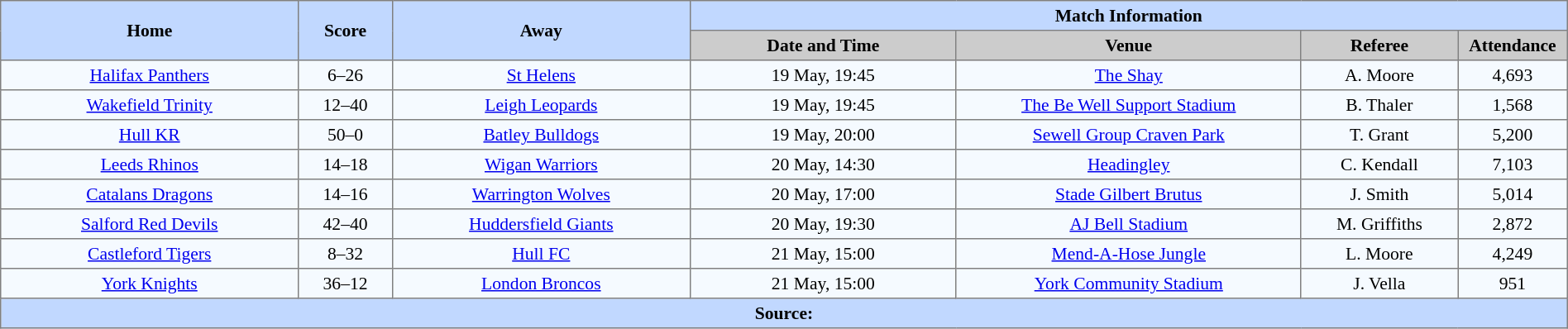<table border=1 style="border-collapse:collapse; font-size:90%; text-align:center"; cellpadding=3 cellspacing=0 width=100%>
<tr bgcolor="#c1d8ff">
<th rowspan=2 width=19%>Home</th>
<th rowspan=2 width=6%>Score</th>
<th rowspan=2 width=19%>Away</th>
<th colspan=4>Match Information</th>
</tr>
<tr bgcolor="#cccccc">
<th width=17%>Date and Time</th>
<th width=22%>Venue</th>
<th width=10%>Referee</th>
<th width=7%>Attendance</th>
</tr>
<tr bgcolor=#f5faff>
<td>  <a href='#'>Halifax Panthers</a></td>
<td>6–26</td>
<td> <a href='#'>St Helens</a></td>
<td>19 May, 19:45</td>
<td><a href='#'>The Shay</a></td>
<td>A. Moore</td>
<td>4,693</td>
</tr>
<tr bgcolor=#f5faff>
<td> <a href='#'>Wakefield Trinity</a></td>
<td>12–40</td>
<td> <a href='#'>Leigh Leopards</a></td>
<td>19 May, 19:45</td>
<td><a href='#'>The Be Well Support Stadium</a></td>
<td>B. Thaler</td>
<td>1,568</td>
</tr>
<tr bgcolor=#f5faff>
<td> <a href='#'>Hull KR</a></td>
<td>50–0</td>
<td> <a href='#'>Batley Bulldogs</a></td>
<td>19 May, 20:00</td>
<td><a href='#'>Sewell Group Craven Park</a></td>
<td>T. Grant</td>
<td>5,200</td>
</tr>
<tr bgcolor=#f5faff>
<td> <a href='#'>Leeds Rhinos</a></td>
<td>14–18</td>
<td> <a href='#'>Wigan Warriors</a></td>
<td>20 May, 14:30</td>
<td><a href='#'>Headingley</a></td>
<td>C. Kendall</td>
<td>7,103</td>
</tr>
<tr bgcolor=#f5faff>
<td> <a href='#'>Catalans Dragons</a></td>
<td>14–16</td>
<td> <a href='#'>Warrington Wolves</a></td>
<td>20 May, 17:00</td>
<td><a href='#'>Stade Gilbert Brutus</a></td>
<td>J. Smith</td>
<td>5,014</td>
</tr>
<tr bgcolor=#f5faff>
<td>  <a href='#'>Salford Red Devils</a></td>
<td>42–40</td>
<td>  <a href='#'>Huddersfield Giants</a></td>
<td>20 May, 19:30</td>
<td><a href='#'>AJ Bell Stadium</a></td>
<td>M. Griffiths</td>
<td>2,872</td>
</tr>
<tr bgcolor=#f5faff>
<td> <a href='#'>Castleford Tigers</a></td>
<td>8–32</td>
<td> <a href='#'>Hull FC</a></td>
<td>21 May, 15:00</td>
<td><a href='#'>Mend-A-Hose Jungle</a></td>
<td>L. Moore</td>
<td>4,249</td>
</tr>
<tr bgcolor=#f5faff>
<td> <a href='#'>York Knights</a></td>
<td>36–12</td>
<td> <a href='#'>London Broncos</a></td>
<td>21 May, 15:00</td>
<td><a href='#'>York Community Stadium</a></td>
<td>J. Vella</td>
<td>951</td>
</tr>
<tr bgcolor=#c1d8ff>
<th colspan=7>Source:</th>
</tr>
</table>
